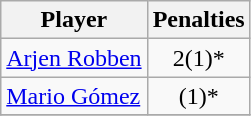<table class="wikitable">
<tr>
<th>Player</th>
<th>Penalties</th>
</tr>
<tr>
<td> <a href='#'>Arjen Robben</a></td>
<td align=center>2(1)*</td>
</tr>
<tr>
<td> <a href='#'>Mario Gómez</a></td>
<td align=center>(1)*</td>
</tr>
<tr>
</tr>
</table>
